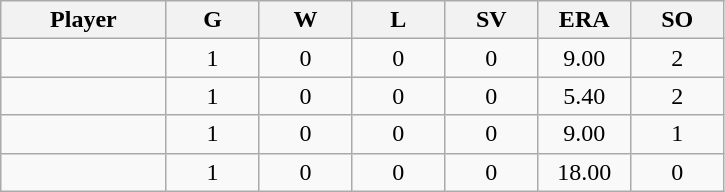<table class="wikitable sortable">
<tr>
<th bgcolor="#DDDDFF" width="16%">Player</th>
<th bgcolor="#DDDDFF" width="9%">G</th>
<th bgcolor="#DDDDFF" width="9%">W</th>
<th bgcolor="#DDDDFF" width="9%">L</th>
<th bgcolor="#DDDDFF" width="9%">SV</th>
<th bgcolor="#DDDDFF" width="9%">ERA</th>
<th bgcolor="#DDDDFF" width="9%">SO</th>
</tr>
<tr align="center">
<td></td>
<td>1</td>
<td>0</td>
<td>0</td>
<td>0</td>
<td>9.00</td>
<td>2</td>
</tr>
<tr align="center">
<td></td>
<td>1</td>
<td>0</td>
<td>0</td>
<td>0</td>
<td>5.40</td>
<td>2</td>
</tr>
<tr align="center">
<td></td>
<td>1</td>
<td>0</td>
<td>0</td>
<td>0</td>
<td>9.00</td>
<td>1</td>
</tr>
<tr align="center">
<td></td>
<td>1</td>
<td>0</td>
<td>0</td>
<td>0</td>
<td>18.00</td>
<td>0</td>
</tr>
</table>
